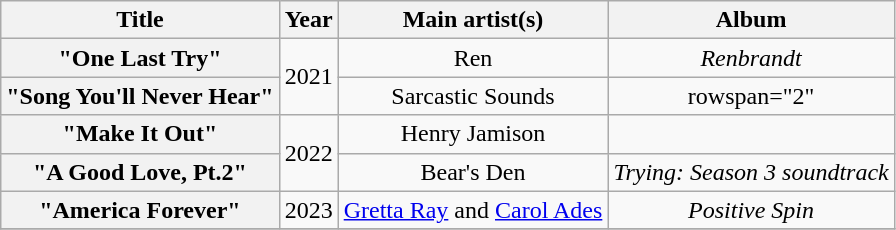<table class="wikitable sortable plainrowheaders" style="text-align: center;">
<tr>
<th>Title</th>
<th>Year</th>
<th>Main artist(s)</th>
<th>Album</th>
</tr>
<tr>
<th scope="row">"One Last Try"</th>
<td rowspan="2">2021</td>
<td>Ren</td>
<td><em>Renbrandt</em></td>
</tr>
<tr>
<th scope="row">"Song You'll Never Hear"</th>
<td>Sarcastic Sounds</td>
<td>rowspan="2" </td>
</tr>
<tr>
<th scope="row">"Make It Out"</th>
<td rowspan="2">2022</td>
<td>Henry Jamison</td>
</tr>
<tr>
<th scope="row">"A Good Love, Pt.2"</th>
<td>Bear's Den</td>
<td><em>Trying: Season 3 soundtrack</em></td>
</tr>
<tr>
<th scope="row">"America Forever"</th>
<td>2023</td>
<td><a href='#'>Gretta Ray</a> and <a href='#'>Carol Ades</a></td>
<td><em>Positive Spin</em></td>
</tr>
<tr>
</tr>
</table>
